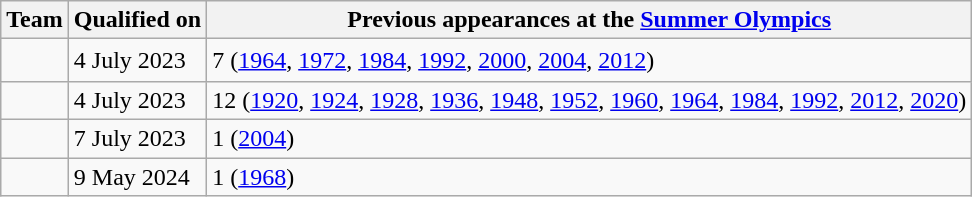<table class="wikitable sortable">
<tr>
<th>Team</th>
<th>Qualified on</th>
<th data-sort-type="number">Previous appearances at the <a href='#'>Summer Olympics</a></th>
</tr>
<tr>
<td>　</td>
<td>4 July 2023</td>
<td>7 (<a href='#'>1964</a>, <a href='#'>1972</a>, <a href='#'>1984</a>, <a href='#'>1992</a>, <a href='#'>2000</a>, <a href='#'>2004</a>, <a href='#'>2012</a>)</td>
</tr>
<tr>
<td></td>
<td>4 July 2023</td>
<td>12 (<a href='#'>1920</a>, <a href='#'>1924</a>, <a href='#'>1928</a>, <a href='#'>1936</a>, <a href='#'>1948</a>, <a href='#'>1952</a>, <a href='#'>1960</a>, <a href='#'>1964</a>, <a href='#'>1984</a>, <a href='#'>1992</a>, <a href='#'>2012</a>, <a href='#'>2020</a>)</td>
</tr>
<tr>
<td></td>
<td>7 July 2023</td>
<td>1 (<a href='#'>2004</a>)</td>
</tr>
<tr>
<td></td>
<td>9 May 2024</td>
<td>1 (<a href='#'>1968</a>)</td>
</tr>
</table>
